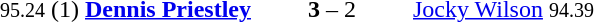<table style="text-align:center">
<tr>
<th width=223></th>
<th width=100></th>
<th width=223></th>
</tr>
<tr>
<td align=right><small>95.24</small> (1) <strong><a href='#'>Dennis Priestley</a></strong> </td>
<td><strong>3</strong> – 2</td>
<td align=left> <a href='#'>Jocky Wilson</a> <small>94.39</small></td>
</tr>
</table>
